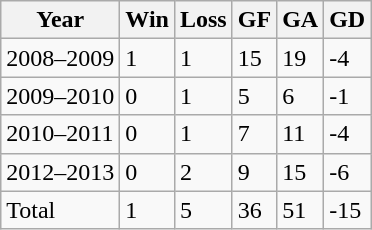<table class="wikitable">
<tr>
<th>Year</th>
<th>Win</th>
<th>Loss</th>
<th>GF</th>
<th>GA</th>
<th>GD</th>
</tr>
<tr>
<td>2008–2009</td>
<td>1</td>
<td>1</td>
<td>15</td>
<td>19</td>
<td>-4</td>
</tr>
<tr>
<td>2009–2010</td>
<td>0</td>
<td>1</td>
<td>5</td>
<td>6</td>
<td>-1</td>
</tr>
<tr>
<td>2010–2011</td>
<td>0</td>
<td>1</td>
<td>7</td>
<td>11</td>
<td>-4</td>
</tr>
<tr>
<td>2012–2013</td>
<td>0</td>
<td>2</td>
<td>9</td>
<td>15</td>
<td>-6</td>
</tr>
<tr>
<td>Total</td>
<td>1</td>
<td>5</td>
<td>36</td>
<td>51</td>
<td>-15</td>
</tr>
</table>
